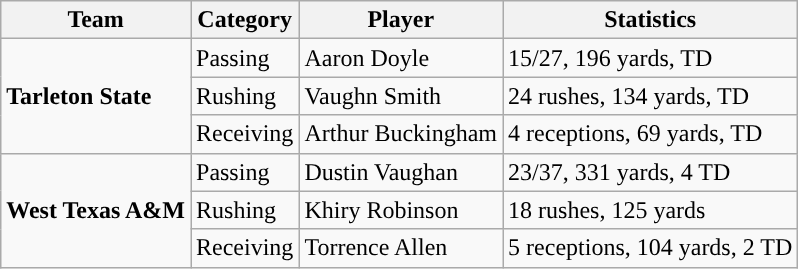<table class="wikitable" style="float: left;">
<tr>
<th>Team</th>
<th>Category</th>
<th>Player</th>
<th>Statistics</th>
</tr>
<tr>
<td rowspan=3><strong>Tarleton State</strong></td>
<td>Passing</td>
<td>Aaron Doyle</td>
<td>15/27, 196 yards, TD</td>
</tr>
<tr>
<td>Rushing</td>
<td>Vaughn Smith</td>
<td>24 rushes, 134 yards, TD</td>
</tr>
<tr>
<td>Receiving</td>
<td>Arthur Buckingham</td>
<td>4 receptions, 69 yards, TD</td>
</tr>
<tr>
<td rowspan=3><strong>West Texas A&M</strong></td>
<td>Passing</td>
<td>Dustin Vaughan</td>
<td>23/37, 331 yards, 4 TD</td>
</tr>
<tr>
<td>Rushing</td>
<td>Khiry Robinson</td>
<td>18 rushes, 125 yards</td>
</tr>
<tr>
<td>Receiving</td>
<td>Torrence Allen</td>
<td>5 receptions, 104 yards, 2 TD</td>
</tr>
</table>
